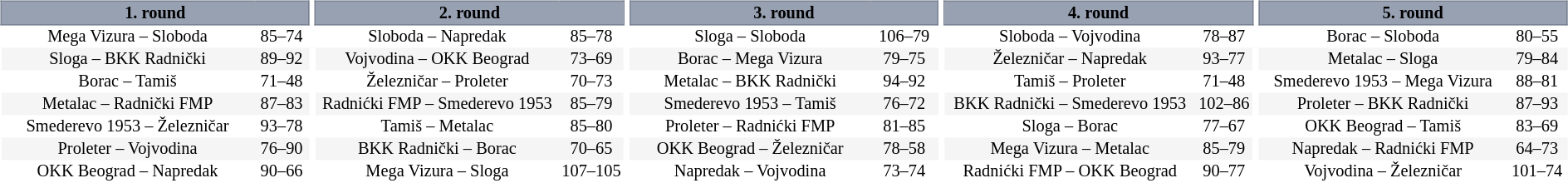<table width=100%>
<tr>
<td width=20% valign="top"><br><table border=0 cellspacing=0 cellpadding=1em style="font-size: 85%; border-collapse: collapse;" width=100%>
<tr>
<td colspan=5 bgcolor=#98A1B2 style="border:1px solid #7A8392;text-align:center;"><span><strong>1. round</strong></span></td>
</tr>
<tr align=center bgcolor=#FFFFFF>
<td>Mega Vizura – Sloboda</td>
<td>85–74</td>
</tr>
<tr align=center bgcolor=#f5f5f5>
<td>Sloga – BKK Radnički</td>
<td>89–92</td>
</tr>
<tr align=center bgcolor=#FFFFFF>
<td>Borac – Tamiš</td>
<td>71–48</td>
</tr>
<tr align=center bgcolor=#f5f5f5>
<td>Metalac – Radnički FMP</td>
<td>87–83</td>
</tr>
<tr align=center bgcolor=#FFFFFF>
<td>Smederevo 1953 – Železničar</td>
<td>93–78</td>
</tr>
<tr align=center bgcolor=#f5f5f5>
<td>Proleter – Vojvodina</td>
<td>76–90</td>
</tr>
<tr align=center bgcolor=#FFFFFF>
<td>OKK Beograd – Napredak</td>
<td>90–66</td>
</tr>
</table>
</td>
<td width=20% valign="top"><br><table border=0 cellspacing=0 cellpadding=1em style="font-size: 85%; border-collapse: collapse;" width=100%>
<tr>
<td colspan=5 bgcolor=#98A1B2 style="border:1px solid #7A8392;text-align:center;"><span><strong>2. round</strong></span></td>
</tr>
<tr align=center bgcolor=#FFFFFF>
<td>Sloboda – Napredak</td>
<td>85–78</td>
</tr>
<tr align=center bgcolor=#f5f5f5>
<td>Vojvodina – OKK Beograd</td>
<td>73–69</td>
</tr>
<tr align=center bgcolor=#FFFFFF>
<td>Železničar – Proleter</td>
<td>70–73</td>
</tr>
<tr align=center bgcolor=#f5f5f5>
<td>Radnićki FMP – Smederevo 1953</td>
<td>85–79</td>
</tr>
<tr align=center bgcolor=#FFFFFF>
<td>Tamiš – Metalac</td>
<td>85–80</td>
</tr>
<tr align=center bgcolor=#f5f5f5>
<td>BKK Radnički – Borac</td>
<td>70–65</td>
</tr>
<tr align=center bgcolor=#FFFFFF>
<td>Mega Vizura – Sloga</td>
<td>107–105</td>
</tr>
</table>
</td>
<td width=20% valign="top"><br><table border=0 cellspacing=0 cellpadding=1em style="font-size: 85%; border-collapse: collapse;" width=100%>
<tr>
<td colspan=5 bgcolor=#98A1B2 style="border:1px solid #7A8392;text-align:center;"><span><strong>3. round</strong></span></td>
</tr>
<tr align=center bgcolor=#FFFFFF>
<td>Sloga – Sloboda</td>
<td>106–79</td>
</tr>
<tr align=center bgcolor=#f5f5f5>
<td>Borac – Mega Vizura</td>
<td>79–75</td>
</tr>
<tr align=center bgcolor=#FFFFFF>
<td>Metalac – BKK Radnički</td>
<td>94–92</td>
</tr>
<tr align=center bgcolor=#f5f5f5>
<td>Smederevo 1953 – Tamiš</td>
<td>76–72</td>
</tr>
<tr align=center bgcolor=#FFFFFF>
<td>Proleter – Radnićki FMP</td>
<td>81–85</td>
</tr>
<tr align=center bgcolor=#f5f5f5>
<td>OKK Beograd – Železničar</td>
<td>78–58</td>
</tr>
<tr align=center bgcolor=#FFFFFF>
<td>Napredak – Vojvodina</td>
<td>73–74</td>
</tr>
</table>
</td>
<td width=20% valign="top"><br><table border=0 cellspacing=0 cellpadding=1em style="font-size: 85%; border-collapse: collapse;" width=100%>
<tr>
<td colspan=5 bgcolor=#98A1B2 style="border:1px solid #7A8392;text-align:center;"><span><strong>4. round</strong></span></td>
</tr>
<tr align=center bgcolor=#FFFFFF>
<td>Sloboda – Vojvodina</td>
<td>78–87</td>
</tr>
<tr align=center bgcolor=#f5f5f5>
<td>Železničar – Napredak</td>
<td>93–77</td>
</tr>
<tr align=center bgcolor=#FFFFFF>
<td>Tamiš – Proleter</td>
<td>71–48</td>
</tr>
<tr align=center bgcolor=#f5f5f5>
<td>BKK Radnički – Smederevo 1953</td>
<td>102–86</td>
</tr>
<tr align=center bgcolor=#FFFFFF>
<td>Sloga – Borac</td>
<td>77–67</td>
</tr>
<tr align=center bgcolor=#f5f5f5>
<td>Mega Vizura – Metalac</td>
<td>85–79</td>
</tr>
<tr align=center bgcolor=#FFFFFF>
<td>Radnićki FMP – OKK Beograd</td>
<td>90–77</td>
</tr>
</table>
</td>
<td width=20% valign="top"><br><table border=0 cellspacing=0 cellpadding=1em style="font-size: 85%; border-collapse: collapse;" width=100%>
<tr>
<td colspan=5 bgcolor=#98A1B2 style="border:1px solid #7A8392;text-align:center;"><span><strong>5. round</strong> </span></td>
</tr>
<tr align=center bgcolor=#FFFFFF>
<td>Borac – Sloboda</td>
<td>80–55</td>
</tr>
<tr align=center bgcolor=#f5f5f5>
<td>Metalac – Sloga</td>
<td>79–84</td>
</tr>
<tr align=center bgcolor=#FFFFFF>
<td>Smederevo 1953 – Mega Vizura</td>
<td>88–81</td>
</tr>
<tr align=center bgcolor=#f5f5f5>
<td>Proleter – BKK Radnički</td>
<td>87–93</td>
</tr>
<tr align=center bgcolor=#FFFFFF>
<td>OKK Beograd – Tamiš</td>
<td>83–69</td>
</tr>
<tr align=center bgcolor=#f5f5f5>
<td>Napredak – Radnićki FMP</td>
<td>64–73</td>
</tr>
<tr align=center bgcolor=#FFFFFF>
<td>Vojvodina – Železničar</td>
<td>101–74</td>
</tr>
</table>
</td>
</tr>
</table>
